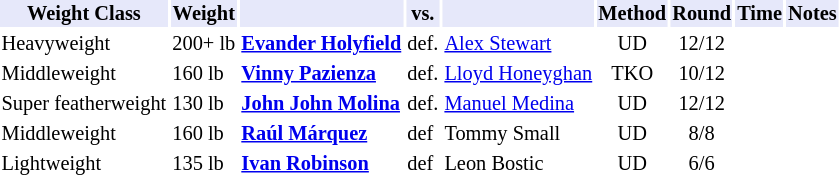<table class="toccolours" style="font-size: 85%;">
<tr>
<th style="background:#e6e8fa; color:#000; text-align:center;">Weight Class</th>
<th style="background:#e6e8fa; color:#000; text-align:center;">Weight</th>
<th style="background:#e6e8fa; color:#000; text-align:center;"></th>
<th style="background:#e6e8fa; color:#000; text-align:center;">vs.</th>
<th style="background:#e6e8fa; color:#000; text-align:center;"></th>
<th style="background:#e6e8fa; color:#000; text-align:center;">Method</th>
<th style="background:#e6e8fa; color:#000; text-align:center;">Round</th>
<th style="background:#e6e8fa; color:#000; text-align:center;">Time</th>
<th style="background:#e6e8fa; color:#000; text-align:center;">Notes</th>
</tr>
<tr>
<td>Heavyweight</td>
<td>200+ lb</td>
<td><strong><a href='#'>Evander Holyfield</a></strong></td>
<td>def.</td>
<td><a href='#'>Alex Stewart</a></td>
<td align=center>UD</td>
<td align=center>12/12</td>
<td align=center></td>
</tr>
<tr>
<td>Middleweight</td>
<td>160 lb</td>
<td><strong><a href='#'>Vinny Pazienza</a></strong></td>
<td>def.</td>
<td><a href='#'>Lloyd Honeyghan</a></td>
<td align=center>TKO</td>
<td align=center>10/12</td>
<td align=center></td>
</tr>
<tr>
<td>Super featherweight</td>
<td>130 lb</td>
<td><strong><a href='#'>John John Molina</a></strong></td>
<td>def.</td>
<td><a href='#'>Manuel Medina</a></td>
<td align=center>UD</td>
<td align=center>12/12</td>
<td align=center></td>
<td></td>
</tr>
<tr>
<td>Middleweight</td>
<td>160 lb</td>
<td><strong><a href='#'>Raúl Márquez</a></strong></td>
<td>def</td>
<td>Tommy Small</td>
<td align=center>UD</td>
<td align=center>8/8</td>
<td align=center></td>
</tr>
<tr>
<td>Lightweight</td>
<td>135 lb</td>
<td><strong><a href='#'>Ivan Robinson</a></strong></td>
<td>def</td>
<td>Leon Bostic</td>
<td align=center>UD</td>
<td align=center>6/6</td>
<td align=center></td>
</tr>
</table>
